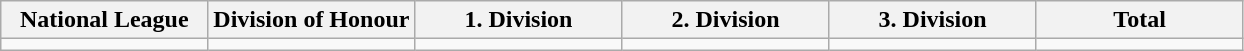<table class="wikitable">
<tr>
<th width="16.67%">National League</th>
<th width="16.67%">Division of Honour</th>
<th width="16.67%">1. Division</th>
<th width="16.67%">2. Division</th>
<th width="16.67%">3. Division</th>
<th width="16.67%">Total</th>
</tr>
<tr>
<td> </td>
<td> </td>
<td> </td>
<td> </td>
<td>   </td>
<td></td>
</tr>
</table>
